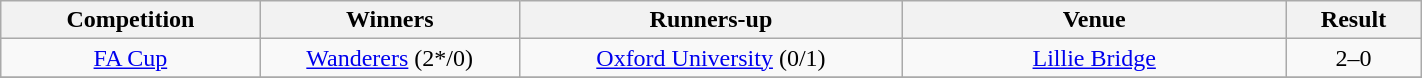<table class="wikitable" width="75%">
<tr>
<th style="width:10em">Competition</th>
<th style="width:10em">Winners</th>
<th style="width:15em">Runners-up</th>
<th style="width:15em">Venue</th>
<th style="width:05em">Result</th>
</tr>
<tr>
<td align="center"><a href='#'>FA Cup</a></td>
<td align="center"><a href='#'>Wanderers</a> (2*/0)</td>
<td align="center"><a href='#'>Oxford University</a> (0/1)</td>
<td align="center"><a href='#'>Lillie Bridge</a></td>
<td align="center">2–0</td>
</tr>
<tr>
</tr>
</table>
